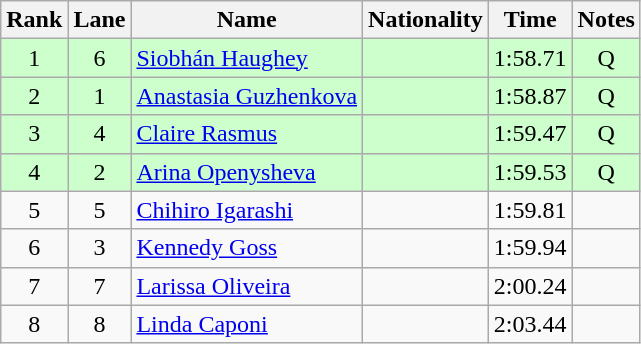<table class="wikitable sortable" style="text-align:center">
<tr>
<th>Rank</th>
<th>Lane</th>
<th>Name</th>
<th>Nationality</th>
<th>Time</th>
<th>Notes</th>
</tr>
<tr bgcolor=ccffcc>
<td>1</td>
<td>6</td>
<td align="left"><a href='#'>Siobhán Haughey</a></td>
<td align="left"></td>
<td>1:58.71</td>
<td>Q</td>
</tr>
<tr bgcolor=ccffcc>
<td>2</td>
<td>1</td>
<td align="left"><a href='#'>Anastasia Guzhenkova</a></td>
<td align="left"></td>
<td>1:58.87</td>
<td>Q</td>
</tr>
<tr bgcolor=ccffcc>
<td>3</td>
<td>4</td>
<td align="left"><a href='#'>Claire Rasmus</a></td>
<td align="left"></td>
<td>1:59.47</td>
<td>Q</td>
</tr>
<tr bgcolor=ccffcc>
<td>4</td>
<td>2</td>
<td align="left"><a href='#'>Arina Openysheva</a></td>
<td align="left"></td>
<td>1:59.53</td>
<td>Q</td>
</tr>
<tr>
<td>5</td>
<td>5</td>
<td align="left"><a href='#'>Chihiro Igarashi</a></td>
<td align="left"></td>
<td>1:59.81</td>
<td></td>
</tr>
<tr>
<td>6</td>
<td>3</td>
<td align=left><a href='#'>Kennedy Goss</a></td>
<td align="left"></td>
<td>1:59.94</td>
<td></td>
</tr>
<tr>
<td>7</td>
<td>7</td>
<td align="left"><a href='#'>Larissa Oliveira</a></td>
<td align="left"></td>
<td>2:00.24</td>
<td></td>
</tr>
<tr>
<td>8</td>
<td>8</td>
<td align=left><a href='#'>Linda Caponi</a></td>
<td align="left"></td>
<td>2:03.44</td>
<td></td>
</tr>
</table>
